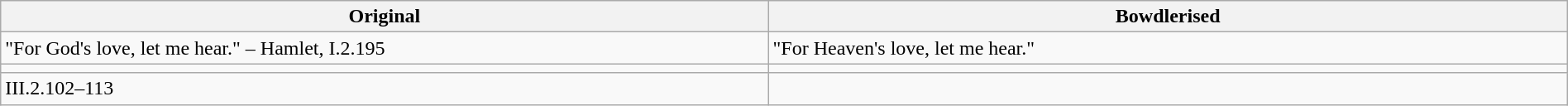<table class="wikitable" style="width:100%">
<tr>
<th>Original</th>
<th>Bowdlerised</th>
</tr>
<tr>
<td style="width:49%;">"For God's love, let me hear." – Hamlet, I.2.195</td>
<td>"For Heaven's love, let me hear."</td>
</tr>
<tr>
<td></td>
<td></td>
</tr>
<tr>
<td>III.2.102–113<br></td>
<td></td>
</tr>
</table>
